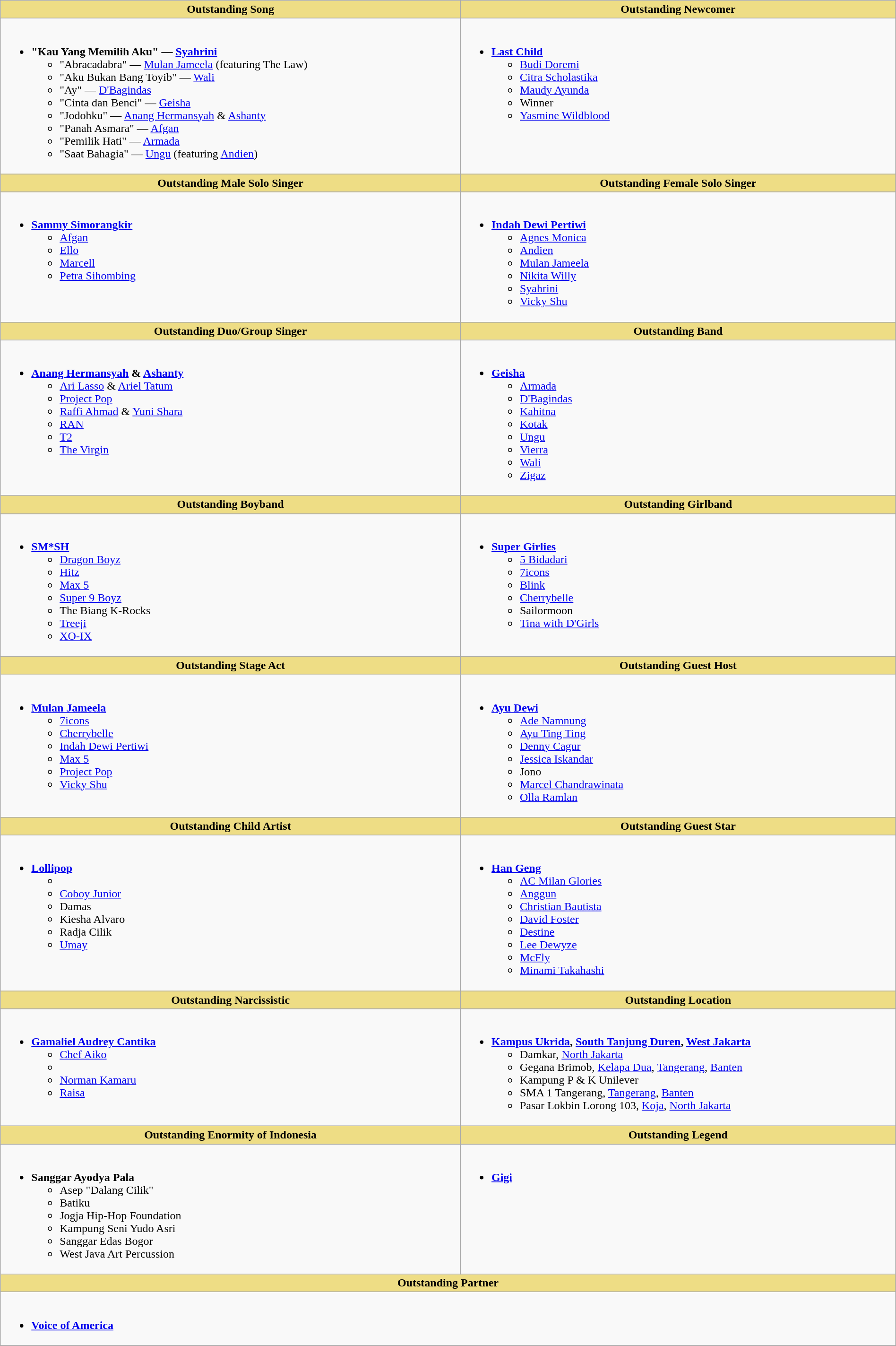<table class="wikitable" style="width:100%;">
<tr>
<th style="background:#EEDD85; width=50%">Outstanding Song</th>
<th style="background:#EEDD85; width=50%">Outstanding Newcomer</th>
</tr>
<tr>
<td valign= "top"><br><ul><li><strong>"Kau Yang Memilih Aku" — <a href='#'>Syahrini</a></strong><ul><li>"Abracadabra" — <a href='#'>Mulan Jameela</a> (featuring The Law)</li><li>"Aku Bukan Bang Toyib" — <a href='#'>Wali</a></li><li>"Ay" — <a href='#'>D'Bagindas</a></li><li>"Cinta dan Benci" — <a href='#'>Geisha</a></li><li>"Jodohku" — <a href='#'>Anang Hermansyah</a> & <a href='#'>Ashanty</a></li><li>"Panah Asmara" — <a href='#'>Afgan</a></li><li>"Pemilik Hati" — <a href='#'>Armada</a></li><li>"Saat Bahagia" — <a href='#'>Ungu</a> (featuring <a href='#'>Andien</a>)</li></ul></li></ul></td>
<td valign= "top"><br><ul><li><strong><a href='#'>Last Child</a></strong><ul><li><a href='#'>Budi Doremi</a></li><li><a href='#'>Citra Scholastika</a></li><li><a href='#'>Maudy Ayunda</a></li><li>Winner</li><li><a href='#'>Yasmine Wildblood</a></li></ul></li></ul></td>
</tr>
<tr>
<th style="background:#EEDD85; width=50%">Outstanding Male Solo Singer</th>
<th style="background:#EEDD85; width=50%">Outstanding Female Solo Singer</th>
</tr>
<tr>
<td valign= "top"><br><ul><li><strong><a href='#'>Sammy Simorangkir</a></strong><ul><li><a href='#'>Afgan</a></li><li><a href='#'>Ello</a></li><li><a href='#'>Marcell</a></li><li><a href='#'>Petra Sihombing</a></li></ul></li></ul></td>
<td valign= "top"><br><ul><li><strong><a href='#'>Indah Dewi Pertiwi</a></strong><ul><li><a href='#'>Agnes Monica</a></li><li><a href='#'>Andien</a></li><li><a href='#'>Mulan Jameela</a></li><li><a href='#'>Nikita Willy</a></li><li><a href='#'>Syahrini</a></li><li><a href='#'>Vicky Shu</a></li></ul></li></ul></td>
</tr>
<tr>
<th style="background:#EEDD85; width=50%">Outstanding Duo/Group Singer</th>
<th style="background:#EEDD85; width=50%">Outstanding Band</th>
</tr>
<tr>
<td valign= "top"><br><ul><li><strong><a href='#'>Anang Hermansyah</a> & <a href='#'>Ashanty</a></strong><ul><li><a href='#'>Ari Lasso</a> & <a href='#'>Ariel Tatum</a></li><li><a href='#'>Project Pop</a></li><li><a href='#'>Raffi Ahmad</a> & <a href='#'>Yuni Shara</a></li><li><a href='#'>RAN</a></li><li><a href='#'>T2</a></li><li><a href='#'>The Virgin</a></li></ul></li></ul></td>
<td valign= "top"><br><ul><li><strong><a href='#'>Geisha</a></strong><ul><li><a href='#'>Armada</a></li><li><a href='#'>D'Bagindas</a></li><li><a href='#'>Kahitna</a></li><li><a href='#'>Kotak</a></li><li><a href='#'>Ungu</a></li><li><a href='#'>Vierra</a></li><li><a href='#'>Wali</a></li><li><a href='#'>Zigaz</a></li></ul></li></ul></td>
</tr>
<tr>
<th style="background:#EEDD85; width=50%">Outstanding Boyband</th>
<th style="background:#EEDD85; width=50%">Outstanding Girlband</th>
</tr>
<tr>
<td valign= "top"><br><ul><li><strong><a href='#'>SM*SH</a></strong><ul><li><a href='#'>Dragon Boyz</a></li><li><a href='#'>Hitz</a></li><li><a href='#'>Max 5</a></li><li><a href='#'>Super 9 Boyz</a></li><li>The Biang K-Rocks</li><li><a href='#'>Treeji</a></li><li><a href='#'>XO-IX</a></li></ul></li></ul></td>
<td valign= "top"><br><ul><li><strong><a href='#'>Super Girlies</a></strong><ul><li><a href='#'>5 Bidadari</a></li><li><a href='#'>7icons</a></li><li><a href='#'>Blink</a></li><li><a href='#'>Cherrybelle</a></li><li>Sailormoon</li><li><a href='#'>Tina with D'Girls</a></li></ul></li></ul></td>
</tr>
<tr>
<th style="background:#EEDD85; width=50%">Outstanding Stage Act</th>
<th style="background:#EEDD85; width=50%">Outstanding Guest Host</th>
</tr>
<tr>
<td valign= "top"><br><ul><li><strong><a href='#'>Mulan Jameela</a></strong><ul><li><a href='#'>7icons</a></li><li><a href='#'>Cherrybelle</a></li><li><a href='#'>Indah Dewi Pertiwi</a></li><li><a href='#'>Max 5</a></li><li><a href='#'>Project Pop</a></li><li><a href='#'>Vicky Shu</a></li></ul></li></ul></td>
<td valign= "top"><br><ul><li><strong><a href='#'>Ayu Dewi</a></strong><ul><li><a href='#'>Ade Namnung</a></li><li><a href='#'>Ayu Ting Ting</a></li><li><a href='#'>Denny Cagur</a></li><li><a href='#'>Jessica Iskandar</a></li><li>Jono</li><li><a href='#'>Marcel Chandrawinata</a></li><li><a href='#'>Olla Ramlan</a></li></ul></li></ul></td>
</tr>
<tr>
<th style="background:#EEDD85; width=50%">Outstanding Child Artist</th>
<th style="background:#EEDD85; width=50%">Outstanding Guest Star</th>
</tr>
<tr>
<td valign= "top"><br><ul><li><strong><a href='#'>Lollipop</a></strong><ul><li></li><li><a href='#'>Coboy Junior</a></li><li>Damas</li><li>Kiesha Alvaro</li><li>Radja Cilik</li><li><a href='#'>Umay</a></li></ul></li></ul></td>
<td valign= "top"><br><ul><li><strong><a href='#'>Han Geng</a></strong><ul><li><a href='#'>AC Milan Glories</a></li><li><a href='#'>Anggun</a></li><li><a href='#'>Christian Bautista</a></li><li><a href='#'>David Foster</a></li><li><a href='#'>Destine</a></li><li><a href='#'>Lee Dewyze</a></li><li><a href='#'>McFly</a></li><li><a href='#'>Minami Takahashi</a></li></ul></li></ul></td>
</tr>
<tr>
<th style="background:#EEDD85; width=50%">Outstanding Narcissistic</th>
<th style="background:#EEDD85; width=50%">Outstanding Location</th>
</tr>
<tr>
<td valign= "top"><br><ul><li><strong><a href='#'>Gamaliel Audrey Cantika</a></strong><ul><li><a href='#'>Chef Aiko</a></li><li></li><li><a href='#'>Norman Kamaru</a></li><li><a href='#'>Raisa</a></li></ul></li></ul></td>
<td valign= "top"><br><ul><li><strong><a href='#'>Kampus Ukrida</a>, <a href='#'>South Tanjung Duren</a>, <a href='#'>West Jakarta</a></strong><ul><li>Damkar, <a href='#'>North Jakarta</a></li><li>Gegana Brimob, <a href='#'>Kelapa Dua</a>, <a href='#'>Tangerang</a>, <a href='#'>Banten</a></li><li>Kampung P & K Unilever</li><li>SMA 1 Tangerang, <a href='#'>Tangerang</a>, <a href='#'>Banten</a></li><li>Pasar Lokbin Lorong 103, <a href='#'>Koja</a>, <a href='#'>North Jakarta</a></li></ul></li></ul></td>
</tr>
<tr>
<th style="background:#EEDD85; width=50%">Outstanding Enormity of Indonesia</th>
<th style="background:#EEDD85; width=50%">Outstanding Legend</th>
</tr>
<tr>
<td valign= "top"><br><ul><li><strong>Sanggar Ayodya Pala</strong><ul><li>Asep "Dalang Cilik"</li><li>Batiku</li><li>Jogja Hip-Hop Foundation</li><li>Kampung Seni Yudo Asri</li><li>Sanggar Edas Bogor</li><li>West Java Art Percussion</li></ul></li></ul></td>
<td valign= "top"><br><ul><li><strong><a href='#'>Gigi</a></strong></li></ul></td>
</tr>
<tr>
<th style="background:#EEDD85; width=50%" colspan= "2">Outstanding Partner</th>
</tr>
<tr>
<td valign= "top" colspan= "2"><br><ul><li><strong><a href='#'>Voice of America</a></strong></li></ul></td>
</tr>
<tr>
</tr>
</table>
